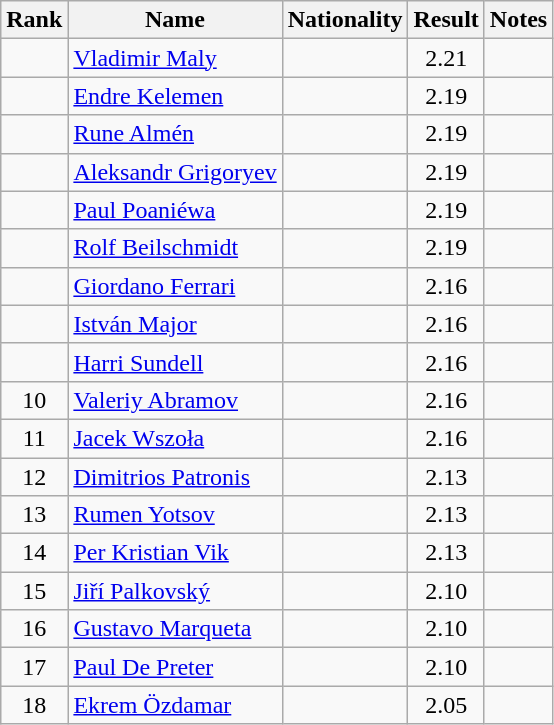<table class="wikitable sortable" style="text-align:center">
<tr>
<th>Rank</th>
<th>Name</th>
<th>Nationality</th>
<th>Result</th>
<th>Notes</th>
</tr>
<tr>
<td></td>
<td align="left"><a href='#'>Vladimir Maly</a></td>
<td align=left></td>
<td>2.21</td>
<td></td>
</tr>
<tr>
<td></td>
<td align="left"><a href='#'>Endre Kelemen</a></td>
<td align=left></td>
<td>2.19</td>
<td></td>
</tr>
<tr>
<td></td>
<td align="left"><a href='#'>Rune Almén</a></td>
<td align=left></td>
<td>2.19</td>
<td></td>
</tr>
<tr>
<td></td>
<td align="left"><a href='#'>Aleksandr Grigoryev</a></td>
<td align=left></td>
<td>2.19</td>
<td></td>
</tr>
<tr>
<td></td>
<td align="left"><a href='#'>Paul Poaniéwa</a></td>
<td align=left></td>
<td>2.19</td>
<td></td>
</tr>
<tr>
<td></td>
<td align="left"><a href='#'>Rolf Beilschmidt</a></td>
<td align=left></td>
<td>2.19</td>
<td></td>
</tr>
<tr>
<td></td>
<td align="left"><a href='#'>Giordano Ferrari</a></td>
<td align=left></td>
<td>2.16</td>
<td></td>
</tr>
<tr>
<td></td>
<td align="left"><a href='#'>István Major</a></td>
<td align=left></td>
<td>2.16</td>
<td></td>
</tr>
<tr>
<td></td>
<td align="left"><a href='#'>Harri Sundell</a></td>
<td align=left></td>
<td>2.16</td>
<td></td>
</tr>
<tr>
<td>10</td>
<td align="left"><a href='#'>Valeriy Abramov</a></td>
<td align=left></td>
<td>2.16</td>
<td></td>
</tr>
<tr>
<td>11</td>
<td align="left"><a href='#'>Jacek Wszoła</a></td>
<td align=left></td>
<td>2.16</td>
<td></td>
</tr>
<tr>
<td>12</td>
<td align="left"><a href='#'>Dimitrios Patronis</a></td>
<td align=left></td>
<td>2.13</td>
<td></td>
</tr>
<tr>
<td>13</td>
<td align="left"><a href='#'>Rumen Yotsov</a></td>
<td align=left></td>
<td>2.13</td>
<td></td>
</tr>
<tr>
<td>14</td>
<td align="left"><a href='#'>Per Kristian Vik</a></td>
<td align=left></td>
<td>2.13</td>
<td></td>
</tr>
<tr>
<td>15</td>
<td align="left"><a href='#'>Jiří Palkovský</a></td>
<td align=left></td>
<td>2.10</td>
<td></td>
</tr>
<tr>
<td>16</td>
<td align="left"><a href='#'>Gustavo Marqueta</a></td>
<td align=left></td>
<td>2.10</td>
<td></td>
</tr>
<tr>
<td>17</td>
<td align="left"><a href='#'>Paul De Preter</a></td>
<td align=left></td>
<td>2.10</td>
<td></td>
</tr>
<tr>
<td>18</td>
<td align="left"><a href='#'>Ekrem Özdamar</a></td>
<td align=left></td>
<td>2.05</td>
<td></td>
</tr>
</table>
